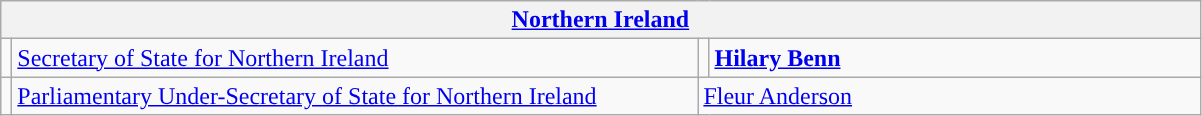<table class="wikitable">
<tr>
<th colspan="4"><a href='#'>Northern Ireland</a></th>
</tr>
<tr>
<td style="background: "></td>
<td style="width: 450px;"><a href='#'>Secretary of State for Northern Ireland</a></td>
<td style="background: "></td>
<td style="width: 320px;"><strong><a href='#'>Hilary Benn</a></strong></td>
</tr>
<tr>
<td style="background: "></td>
<td><a href='#'>Parliamentary Under-Secretary of State for Northern Ireland</a></td>
<td colspan="2"><a href='#'>Fleur Anderson</a></td>
</tr>
</table>
